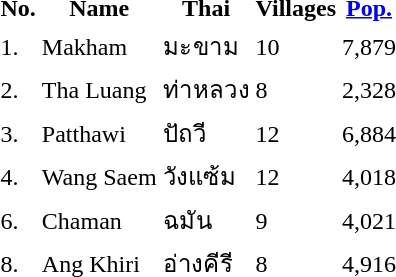<table>
<tr>
<th>No.</th>
<th>Name</th>
<th>Thai</th>
<th>Villages</th>
<th><a href='#'>Pop.</a></th>
</tr>
<tr>
<td>1.</td>
<td>Makham</td>
<td>มะขาม</td>
<td>10</td>
<td>7,879</td>
</tr>
<tr>
<td>2.</td>
<td>Tha Luang</td>
<td>ท่าหลวง</td>
<td>8</td>
<td>2,328</td>
</tr>
<tr>
<td>3.</td>
<td>Patthawi</td>
<td>ปัถวี</td>
<td>12</td>
<td>6,884</td>
</tr>
<tr>
<td>4.</td>
<td>Wang Saem</td>
<td>วังแซ้ม</td>
<td>12</td>
<td>4,018</td>
</tr>
<tr>
<td>6.</td>
<td>Chaman</td>
<td>ฉมัน</td>
<td>9</td>
<td>4,021</td>
</tr>
<tr>
<td>8.</td>
<td>Ang Khiri</td>
<td>อ่างคีรี</td>
<td>8</td>
<td>4,916</td>
</tr>
</table>
